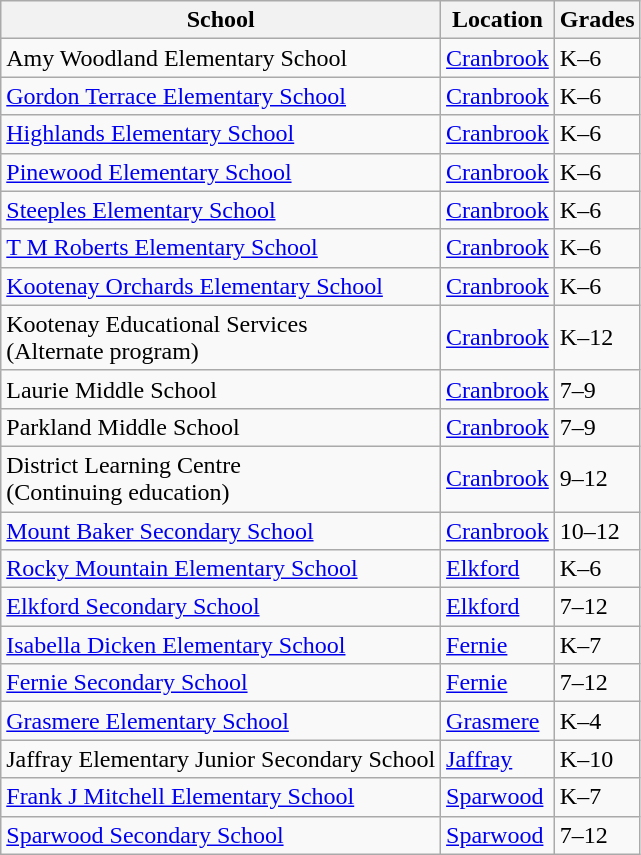<table class="wikitable">
<tr>
<th>School</th>
<th>Location</th>
<th>Grades</th>
</tr>
<tr>
<td>Amy Woodland Elementary School</td>
<td><a href='#'>Cranbrook</a></td>
<td>K–6</td>
</tr>
<tr>
<td><a href='#'>Gordon Terrace Elementary School</a></td>
<td><a href='#'>Cranbrook</a></td>
<td>K–6</td>
</tr>
<tr>
<td><a href='#'>Highlands Elementary School</a></td>
<td><a href='#'>Cranbrook</a></td>
<td>K–6</td>
</tr>
<tr>
<td><a href='#'>Pinewood Elementary School</a></td>
<td><a href='#'>Cranbrook</a></td>
<td>K–6</td>
</tr>
<tr>
<td><a href='#'>Steeples Elementary School</a></td>
<td><a href='#'>Cranbrook</a></td>
<td>K–6</td>
</tr>
<tr>
<td><a href='#'>T M Roberts Elementary School</a></td>
<td><a href='#'>Cranbrook</a></td>
<td>K–6</td>
</tr>
<tr>
<td><a href='#'>Kootenay Orchards Elementary School</a></td>
<td><a href='#'>Cranbrook</a></td>
<td>K–6</td>
</tr>
<tr>
<td>Kootenay Educational Services<br>(Alternate program)</td>
<td><a href='#'>Cranbrook</a></td>
<td>K–12</td>
</tr>
<tr>
<td>Laurie Middle School</td>
<td><a href='#'>Cranbrook</a></td>
<td>7–9</td>
</tr>
<tr>
<td>Parkland Middle School</td>
<td><a href='#'>Cranbrook</a></td>
<td>7–9</td>
</tr>
<tr>
<td>District Learning Centre<br>(Continuing education)</td>
<td><a href='#'>Cranbrook</a></td>
<td>9–12</td>
</tr>
<tr>
<td><a href='#'>Mount Baker Secondary School</a></td>
<td><a href='#'>Cranbrook</a></td>
<td>10–12</td>
</tr>
<tr>
<td><a href='#'>Rocky Mountain Elementary School</a></td>
<td><a href='#'>Elkford</a></td>
<td>K–6</td>
</tr>
<tr>
<td><a href='#'>Elkford Secondary School</a></td>
<td><a href='#'>Elkford</a></td>
<td>7–12</td>
</tr>
<tr>
<td><a href='#'>Isabella Dicken Elementary School</a></td>
<td><a href='#'>Fernie</a></td>
<td>K–7</td>
</tr>
<tr>
<td><a href='#'>Fernie Secondary School</a></td>
<td><a href='#'>Fernie</a></td>
<td>7–12</td>
</tr>
<tr>
<td><a href='#'>Grasmere Elementary School</a></td>
<td><a href='#'>Grasmere</a></td>
<td>K–4</td>
</tr>
<tr>
<td>Jaffray Elementary Junior Secondary School</td>
<td><a href='#'>Jaffray</a></td>
<td>K–10</td>
</tr>
<tr>
<td><a href='#'>Frank J Mitchell Elementary School</a></td>
<td><a href='#'>Sparwood</a></td>
<td>K–7</td>
</tr>
<tr>
<td><a href='#'>Sparwood Secondary School</a></td>
<td><a href='#'>Sparwood</a></td>
<td>7–12</td>
</tr>
</table>
